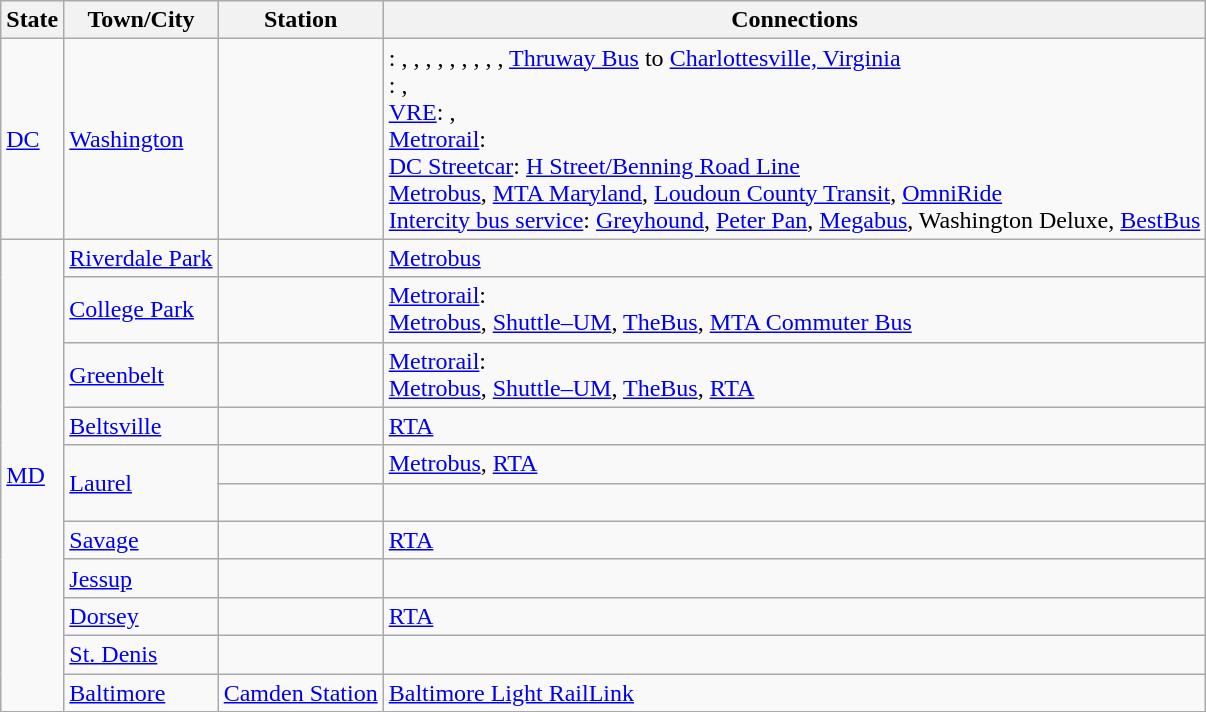<table class="wikitable">
<tr>
<th>State</th>
<th>Town/City</th>
<th>Station</th>
<th>Connections</th>
</tr>
<tr>
<td><a href='#'>DC</a></td>
<td><a href='#'>Washington</a></td>
<td></td>
<td>: , , , , , , , , , <a href='#'>Thruway Bus</a> to <a href='#'>Charlottesville, Virginia</a><br>: , <br> <a href='#'>VRE</a>: , <br> <a href='#'>Metrorail</a>: <br> <a href='#'>DC Streetcar</a>: <a href='#'>H Street/Benning Road Line</a><br> <a href='#'>Metrobus</a>, <a href='#'>MTA Maryland</a>, <a href='#'>Loudoun County Transit</a>, <a href='#'>OmniRide</a><br> <a href='#'>Intercity bus service</a>: <a href='#'>Greyhound</a>, <a href='#'>Peter Pan</a>, <a href='#'>Megabus</a>, Washington Deluxe, <a href='#'>BestBus</a></td>
</tr>
<tr>
<td rowspan=11><a href='#'>MD</a></td>
<td><a href='#'>Riverdale Park</a></td>
<td></td>
<td> <a href='#'>Metrobus</a></td>
</tr>
<tr>
<td><a href='#'>College Park</a></td>
<td></td>
<td> <a href='#'>Metrorail</a>: <br> <a href='#'>Metrobus</a>, <a href='#'>Shuttle–UM</a>, <a href='#'>TheBus</a>, <a href='#'>MTA Commuter Bus</a></td>
</tr>
<tr>
<td><a href='#'>Greenbelt</a></td>
<td></td>
<td> <a href='#'>Metrorail</a>: <br> <a href='#'>Metrobus</a>, <a href='#'>Shuttle–UM</a>, <a href='#'>TheBus</a>, <a href='#'>RTA</a></td>
</tr>
<tr>
<td><a href='#'>Beltsville</a></td>
<td></td>
<td> <a href='#'>RTA</a></td>
</tr>
<tr>
<td rowspan=2><a href='#'>Laurel</a></td>
<td></td>
<td> <a href='#'>Metrobus</a>, <a href='#'>RTA</a></td>
</tr>
<tr>
<td></td>
<td><br></td>
</tr>
<tr>
<td><a href='#'>Savage</a></td>
<td></td>
<td> <a href='#'>RTA</a></td>
</tr>
<tr>
<td><a href='#'>Jessup</a></td>
<td></td>
<td><br></td>
</tr>
<tr>
<td><a href='#'>Dorsey</a></td>
<td></td>
<td> <a href='#'>RTA</a></td>
</tr>
<tr>
<td><a href='#'>St. Denis</a></td>
<td></td>
<td></td>
</tr>
<tr>
<td><a href='#'>Baltimore</a></td>
<td><a href='#'>Camden Station</a></td>
<td> <a href='#'>Baltimore Light RailLink</a></td>
</tr>
</table>
